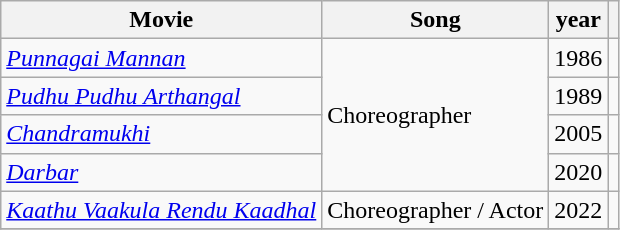<table class="wikitable">
<tr>
<th>Movie</th>
<th>Song</th>
<th>year</th>
<th></th>
</tr>
<tr>
<td><em><a href='#'>Punnagai Mannan</a></em></td>
<td rowspan="4">Choreographer</td>
<td>1986</td>
<td></td>
</tr>
<tr>
<td><em><a href='#'>Pudhu Pudhu Arthangal</a></em></td>
<td>1989</td>
<td></td>
</tr>
<tr>
<td><em><a href='#'>Chandramukhi</a></em></td>
<td>2005</td>
<td></td>
</tr>
<tr>
<td><em><a href='#'>Darbar</a></em></td>
<td>2020</td>
<td></td>
</tr>
<tr>
<td><em><a href='#'>Kaathu Vaakula Rendu Kaadhal</a></em></td>
<td>Choreographer / Actor</td>
<td>2022</td>
<td></td>
</tr>
<tr>
</tr>
</table>
